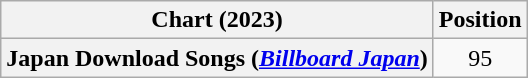<table class="wikitable plainrowheaders" style="text-align:center">
<tr>
<th scope="col">Chart (2023)</th>
<th scope="col">Position</th>
</tr>
<tr>
<th scope="row">Japan Download Songs (<em><a href='#'>Billboard Japan</a></em>)</th>
<td>95</td>
</tr>
</table>
